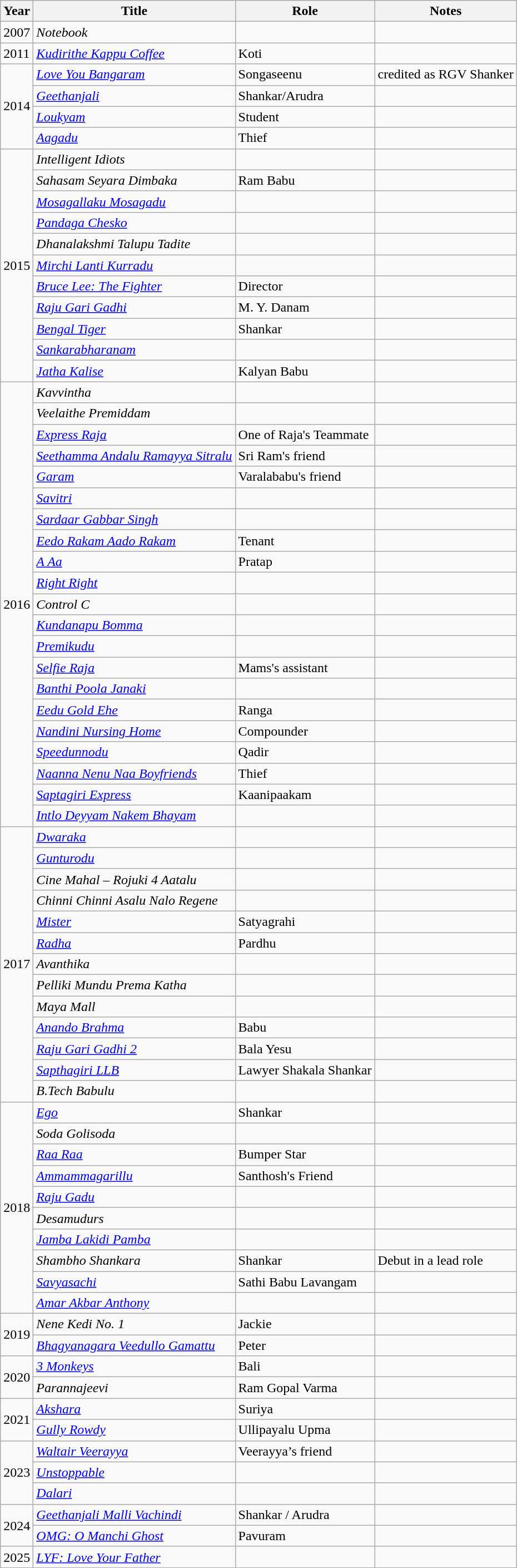<table class="wikitable sortable">
<tr>
<th>Year</th>
<th>Title</th>
<th>Role</th>
<th>Notes</th>
</tr>
<tr>
<td>2007</td>
<td><em>Notebook</em></td>
<td></td>
<td></td>
</tr>
<tr>
<td>2011</td>
<td><em><a href='#'>Kudirithe Kappu Coffee</a></em></td>
<td>Koti</td>
<td></td>
</tr>
<tr>
<td rowspan="4">2014</td>
<td><em><a href='#'>Love You Bangaram</a></em></td>
<td>Songaseenu</td>
<td>credited as RGV Shanker</td>
</tr>
<tr>
<td><a href='#'><em>Geethanjali</em></a></td>
<td>Shankar/Arudra</td>
<td></td>
</tr>
<tr>
<td><em><a href='#'>Loukyam</a></em></td>
<td>Student</td>
<td></td>
</tr>
<tr>
<td><em><a href='#'>Aagadu</a></em></td>
<td>Thief</td>
<td></td>
</tr>
<tr>
<td rowspan ="11">2015</td>
<td><em>Intelligent Idiots</em></td>
<td></td>
<td></td>
</tr>
<tr>
<td><em>Sahasam Seyara Dimbaka</em></td>
<td>Ram Babu</td>
<td></td>
</tr>
<tr>
<td><em><a href='#'>Mosagallaku Mosagadu</a></em></td>
<td></td>
<td></td>
</tr>
<tr>
<td><em><a href='#'>Pandaga Chesko</a></em></td>
<td></td>
<td></td>
</tr>
<tr>
<td><em>Dhanalakshmi Talupu Tadite</em></td>
<td></td>
<td></td>
</tr>
<tr>
<td><em><a href='#'>Mirchi Lanti Kurradu</a></em></td>
<td></td>
<td></td>
</tr>
<tr>
<td><em><a href='#'>Bruce Lee: The Fighter</a></em></td>
<td>Director</td>
<td></td>
</tr>
<tr>
<td><em><a href='#'>Raju Gari Gadhi</a></em></td>
<td>M. Y. Danam</td>
<td></td>
</tr>
<tr>
<td><em><a href='#'>Bengal Tiger</a></em></td>
<td>Shankar</td>
<td></td>
</tr>
<tr>
<td><em><a href='#'>Sankarabharanam</a></em></td>
<td></td>
<td></td>
</tr>
<tr>
<td><em><a href='#'>Jatha Kalise</a></em></td>
<td>Kalyan Babu</td>
<td></td>
</tr>
<tr>
<td rowspan="21">2016</td>
<td><em>Kavvintha</em></td>
<td></td>
<td></td>
</tr>
<tr>
<td><em>Veelaithe Premiddam</em></td>
<td></td>
<td></td>
</tr>
<tr>
<td><em><a href='#'>Express Raja</a></em></td>
<td>One of Raja's Teammate</td>
<td></td>
</tr>
<tr>
<td><em><a href='#'>Seethamma Andalu Ramayya Sitralu</a></em></td>
<td>Sri Ram's friend</td>
<td></td>
</tr>
<tr>
<td><em><a href='#'>Garam</a></em></td>
<td>Varalababu's friend</td>
<td></td>
</tr>
<tr>
<td><em><a href='#'>Savitri</a></em></td>
<td></td>
<td></td>
</tr>
<tr>
<td><em><a href='#'>Sardaar Gabbar Singh</a></em></td>
<td></td>
<td></td>
</tr>
<tr>
<td><em><a href='#'>Eedo Rakam Aado Rakam</a></em></td>
<td>Tenant</td>
<td></td>
</tr>
<tr>
<td><em><a href='#'>A Aa</a></em></td>
<td>Pratap</td>
<td></td>
</tr>
<tr>
<td><em><a href='#'>Right Right</a></em></td>
<td></td>
<td></td>
</tr>
<tr>
<td><em>Control C</em></td>
<td></td>
<td></td>
</tr>
<tr>
<td><em><a href='#'>Kundanapu Bomma</a></em></td>
<td></td>
<td></td>
</tr>
<tr>
<td><em><a href='#'>Premikudu</a></em></td>
<td></td>
<td></td>
</tr>
<tr>
<td><em><a href='#'>Selfie Raja</a></em></td>
<td>Mams's assistant</td>
<td></td>
</tr>
<tr>
<td><em><a href='#'>Banthi Poola Janaki</a></em></td>
<td></td>
<td></td>
</tr>
<tr>
<td><em><a href='#'>Eedu Gold Ehe</a></em></td>
<td>Ranga</td>
<td></td>
</tr>
<tr>
<td><em><a href='#'>Nandini Nursing Home</a></em></td>
<td>Compounder</td>
<td></td>
</tr>
<tr>
<td><em><a href='#'>Speedunnodu</a></em></td>
<td>Qadir</td>
<td></td>
</tr>
<tr>
<td><em><a href='#'>Naanna Nenu Naa Boyfriends</a></em></td>
<td>Thief</td>
<td></td>
</tr>
<tr>
<td><em><a href='#'>Saptagiri Express</a></em></td>
<td>Kaanipaakam</td>
<td></td>
</tr>
<tr>
<td><em><a href='#'>Intlo Deyyam Nakem Bhayam</a></em></td>
<td></td>
<td></td>
</tr>
<tr>
<td rowspan="13">2017</td>
<td><em><a href='#'>Dwaraka</a></em></td>
<td></td>
<td></td>
</tr>
<tr>
<td><em><a href='#'>Gunturodu</a></em></td>
<td></td>
<td></td>
</tr>
<tr>
<td><em>Cine Mahal – Rojuki 4 Aatalu</em></td>
<td></td>
<td></td>
</tr>
<tr>
<td><em>Chinni Chinni Asalu Nalo Regene</em></td>
<td></td>
<td></td>
</tr>
<tr>
<td><em><a href='#'>Mister</a></em></td>
<td>Satyagrahi</td>
<td></td>
</tr>
<tr>
<td><em><a href='#'>Radha</a></em></td>
<td>Pardhu</td>
<td></td>
</tr>
<tr>
<td><em>Avanthika</em></td>
<td></td>
<td></td>
</tr>
<tr>
<td><em>Pelliki Mundu Prema Katha</em></td>
<td></td>
<td></td>
</tr>
<tr>
<td><em>Maya Mall</em></td>
<td></td>
<td></td>
</tr>
<tr>
<td><em><a href='#'>Anando Brahma</a></em></td>
<td>Babu</td>
<td></td>
</tr>
<tr>
<td><em><a href='#'>Raju Gari Gadhi 2</a></em></td>
<td>Bala Yesu</td>
<td></td>
</tr>
<tr>
<td><em><a href='#'>Sapthagiri LLB</a></em></td>
<td>Lawyer Shakala Shankar</td>
<td></td>
</tr>
<tr>
<td><em>B.Tech Babulu</em></td>
<td></td>
<td></td>
</tr>
<tr>
<td rowspan="10">2018</td>
<td><em><a href='#'>Ego</a></em></td>
<td>Shankar</td>
<td></td>
</tr>
<tr>
<td><em>Soda Golisoda</em></td>
<td></td>
<td></td>
</tr>
<tr>
<td><em><a href='#'>Raa Raa</a></em></td>
<td>Bumper Star</td>
<td></td>
</tr>
<tr>
<td><em><a href='#'>Ammammagarillu</a></em></td>
<td>Santhosh's Friend</td>
<td></td>
</tr>
<tr>
<td><em><a href='#'>Raju Gadu</a></em></td>
<td></td>
<td></td>
</tr>
<tr>
<td><em>Desamudurs</em></td>
<td></td>
<td></td>
</tr>
<tr>
<td><em><a href='#'>Jamba Lakidi Pamba</a></em></td>
<td></td>
<td></td>
</tr>
<tr>
<td><em>Shambho Shankara</em></td>
<td>Shankar</td>
<td>Debut in a lead role</td>
</tr>
<tr>
<td><em><a href='#'>Savyasachi</a></em></td>
<td>Sathi Babu Lavangam</td>
<td></td>
</tr>
<tr>
<td><em><a href='#'>Amar Akbar Anthony</a></em></td>
<td></td>
<td></td>
</tr>
<tr>
<td rowspan="2">2019</td>
<td><em>Nene Kedi No. 1</em></td>
<td>Jackie</td>
<td></td>
</tr>
<tr>
<td><em><a href='#'>Bhagyanagara Veedullo Gamattu</a></em></td>
<td>Peter</td>
<td></td>
</tr>
<tr>
<td rowspan="2">2020</td>
<td><em><a href='#'>3 Monkeys</a></em></td>
<td>Bali</td>
<td></td>
</tr>
<tr>
<td><em>Parannajeevi</em></td>
<td>Ram Gopal Varma</td>
<td></td>
</tr>
<tr>
<td rowspan="2">2021</td>
<td><a href='#'><em>Akshara</em></a></td>
<td>Suriya</td>
<td></td>
</tr>
<tr>
<td><em><a href='#'>Gully Rowdy</a></em></td>
<td>Ullipayalu Upma</td>
<td></td>
</tr>
<tr>
<td rowspan="3">2023</td>
<td><em><a href='#'>Waltair Veerayya</a></em></td>
<td>Veerayya’s friend</td>
<td></td>
</tr>
<tr>
<td><em><a href='#'>Unstoppable</a></em></td>
<td></td>
<td></td>
</tr>
<tr>
<td><em><a href='#'>Dalari</a></em></td>
<td></td>
<td></td>
</tr>
<tr>
<td rowspan="2">2024</td>
<td><em><a href='#'>Geethanjali Malli Vachindi</a></em></td>
<td>Shankar / Arudra</td>
<td></td>
</tr>
<tr>
<td><a href='#'><em>OMG: O Manchi Ghost</em></a></td>
<td>Pavuram</td>
<td></td>
</tr>
<tr>
<td>2025</td>
<td><a href='#'><em>LYF: Love Your Father</em></a></td>
<td></td>
<td></td>
</tr>
</table>
